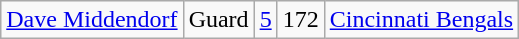<table class=wikitable style="text-align:center">
<tr>
<td><a href='#'>Dave Middendorf</a></td>
<td>Guard</td>
<td><a href='#'>5</a></td>
<td>172</td>
<td><a href='#'>Cincinnati Bengals</a></td>
</tr>
</table>
